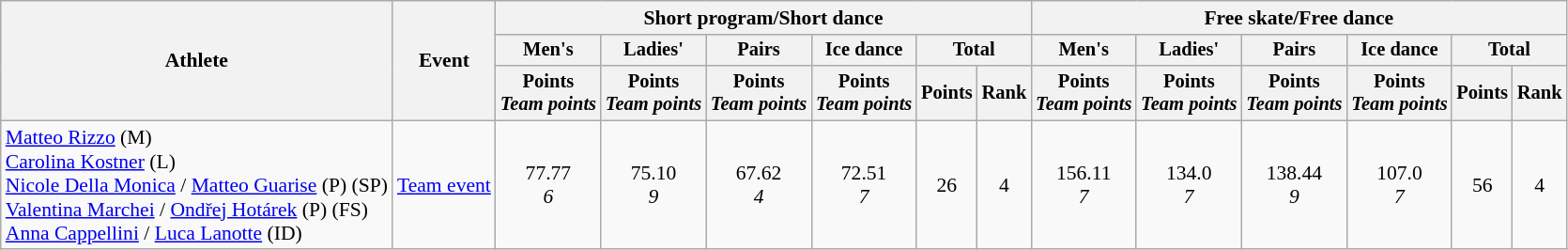<table class="wikitable" style="font-size:90%">
<tr>
<th rowspan="3">Athlete</th>
<th rowspan="3">Event</th>
<th colspan="6">Short program/Short dance</th>
<th colspan="6">Free skate/Free dance</th>
</tr>
<tr style="font-size:95%">
<th>Men's</th>
<th>Ladies'</th>
<th>Pairs</th>
<th>Ice dance</th>
<th colspan="2">Total</th>
<th>Men's</th>
<th>Ladies'</th>
<th>Pairs</th>
<th>Ice dance</th>
<th colspan="2">Total</th>
</tr>
<tr style="font-size:95%">
<th>Points<br><em>Team points</em></th>
<th>Points<br><em>Team points</em></th>
<th>Points<br><em>Team points</em></th>
<th>Points<br><em>Team points</em></th>
<th>Points</th>
<th>Rank</th>
<th>Points<br><em>Team points</em></th>
<th>Points<br><em>Team points</em></th>
<th>Points<br><em>Team points</em></th>
<th>Points<br><em>Team points</em></th>
<th>Points</th>
<th>Rank</th>
</tr>
<tr align="center">
<td align="left"><a href='#'>Matteo Rizzo</a> (M)<br><a href='#'>Carolina Kostner</a> (L)<br><a href='#'>Nicole Della Monica</a> / <a href='#'>Matteo Guarise</a> (P) (SP)<br><a href='#'>Valentina Marchei</a> / <a href='#'>Ondřej Hotárek</a> (P) (FS)<br> <a href='#'>Anna Cappellini</a> / <a href='#'>Luca Lanotte</a> (ID)</td>
<td align="left"><a href='#'>Team event</a></td>
<td>77.77<br><em>6</em></td>
<td>75.10<br><em>9</em></td>
<td>67.62<br><em>4</em></td>
<td>72.51<br><em>7</em></td>
<td>26</td>
<td>4</td>
<td>156.11<br><em>7</em></td>
<td>134.0<br><em>7</em></td>
<td>138.44<br><em>9</em></td>
<td>107.0<br><em>7</em></td>
<td>56</td>
<td>4</td>
</tr>
</table>
